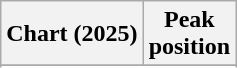<table class="wikitable sortable plainrowheaders" style="text-align:center">
<tr>
<th scope="col">Chart (2025)</th>
<th scope="col">Peak<br> position</th>
</tr>
<tr>
</tr>
<tr>
</tr>
<tr>
</tr>
</table>
